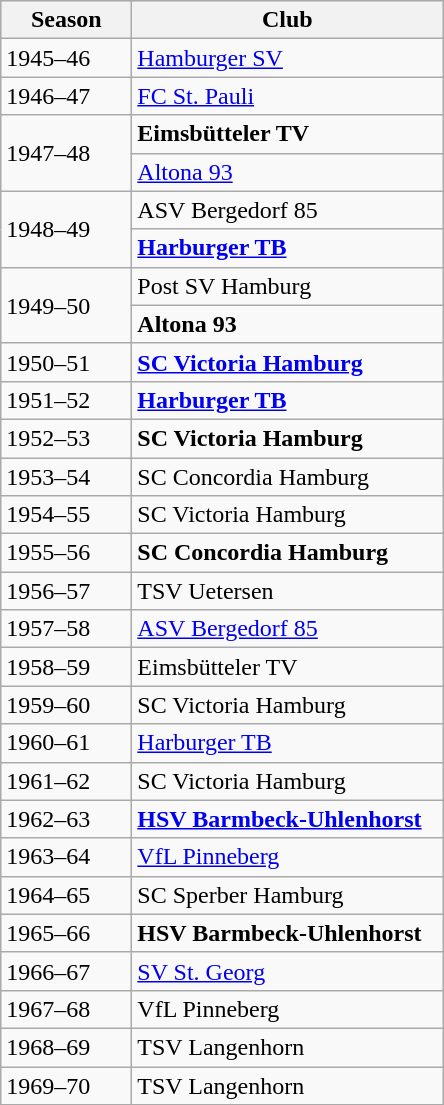<table class="wikitable">
<tr align="center" bgcolor="#dfdfdf">
<th width="80">Season</th>
<th width="200">Club</th>
</tr>
<tr>
<td>1945–46</td>
<td><a href='#'>Hamburger SV</a></td>
</tr>
<tr>
<td>1946–47</td>
<td><a href='#'>FC St. Pauli</a></td>
</tr>
<tr>
<td rowspan=2>1947–48</td>
<td><strong>Eimsbütteler TV</strong></td>
</tr>
<tr>
<td><a href='#'>Altona 93</a></td>
</tr>
<tr>
<td rowspan=2>1948–49</td>
<td>ASV Bergedorf 85</td>
</tr>
<tr>
<td><strong><a href='#'>Harburger TB</a></strong></td>
</tr>
<tr>
<td rowspan=2>1949–50</td>
<td>Post SV Hamburg</td>
</tr>
<tr>
<td><strong>Altona 93</strong></td>
</tr>
<tr>
<td>1950–51</td>
<td><strong><a href='#'>SC Victoria Hamburg</a></strong></td>
</tr>
<tr>
<td>1951–52</td>
<td><strong><a href='#'>Harburger TB</a></strong></td>
</tr>
<tr>
<td>1952–53</td>
<td><strong>SC Victoria Hamburg</strong></td>
</tr>
<tr>
<td>1953–54</td>
<td>SC Concordia Hamburg</td>
</tr>
<tr>
<td>1954–55</td>
<td>SC Victoria Hamburg</td>
</tr>
<tr>
<td>1955–56</td>
<td><strong>SC Concordia Hamburg</strong></td>
</tr>
<tr>
<td>1956–57</td>
<td>TSV Uetersen</td>
</tr>
<tr>
<td>1957–58</td>
<td><a href='#'>ASV Bergedorf 85</a></td>
</tr>
<tr>
<td>1958–59</td>
<td>Eimsbütteler TV</td>
</tr>
<tr>
<td>1959–60</td>
<td>SC Victoria Hamburg</td>
</tr>
<tr>
<td>1960–61</td>
<td><a href='#'>Harburger TB</a></td>
</tr>
<tr>
<td>1961–62</td>
<td>SC Victoria Hamburg</td>
</tr>
<tr>
<td>1962–63</td>
<td><strong><a href='#'>HSV Barmbeck-Uhlenhorst</a></strong></td>
</tr>
<tr>
<td>1963–64</td>
<td><a href='#'>VfL Pinneberg</a></td>
</tr>
<tr>
<td>1964–65</td>
<td>SC Sperber Hamburg</td>
</tr>
<tr>
<td>1965–66</td>
<td><strong>HSV Barmbeck-Uhlenhorst</strong></td>
</tr>
<tr>
<td>1966–67</td>
<td><a href='#'>SV St. Georg</a></td>
</tr>
<tr>
<td>1967–68</td>
<td>VfL Pinneberg</td>
</tr>
<tr>
<td>1968–69</td>
<td>TSV Langenhorn</td>
</tr>
<tr>
<td>1969–70</td>
<td>TSV Langenhorn</td>
</tr>
</table>
